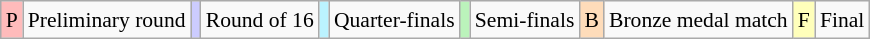<table class="wikitable" style="margin:0.5em auto; font-size:90%; line-height:1.25em; text-align:center">
<tr>
<td bgcolor="#FFBBBB">P</td>
<td>Preliminary round</td>
<td bgcolor="#CCCCFF"></td>
<td>Round of 16</td>
<td bgcolor="#BBF3FF"></td>
<td>Quarter-finals</td>
<td bgcolor="#BBF3BB"></td>
<td>Semi-finals</td>
<td bgcolor="#FEDCBA">B</td>
<td>Bronze medal match</td>
<td bgcolor="#FFFFBB">F</td>
<td>Final</td>
</tr>
</table>
